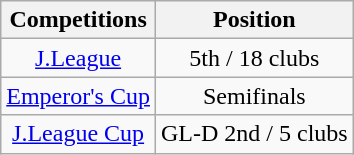<table class="wikitable" style="text-align:center;">
<tr>
<th>Competitions</th>
<th>Position</th>
</tr>
<tr>
<td><a href='#'>J.League</a></td>
<td>5th / 18 clubs</td>
</tr>
<tr>
<td><a href='#'>Emperor's Cup</a></td>
<td>Semifinals</td>
</tr>
<tr>
<td><a href='#'>J.League Cup</a></td>
<td>GL-D 2nd / 5 clubs</td>
</tr>
</table>
